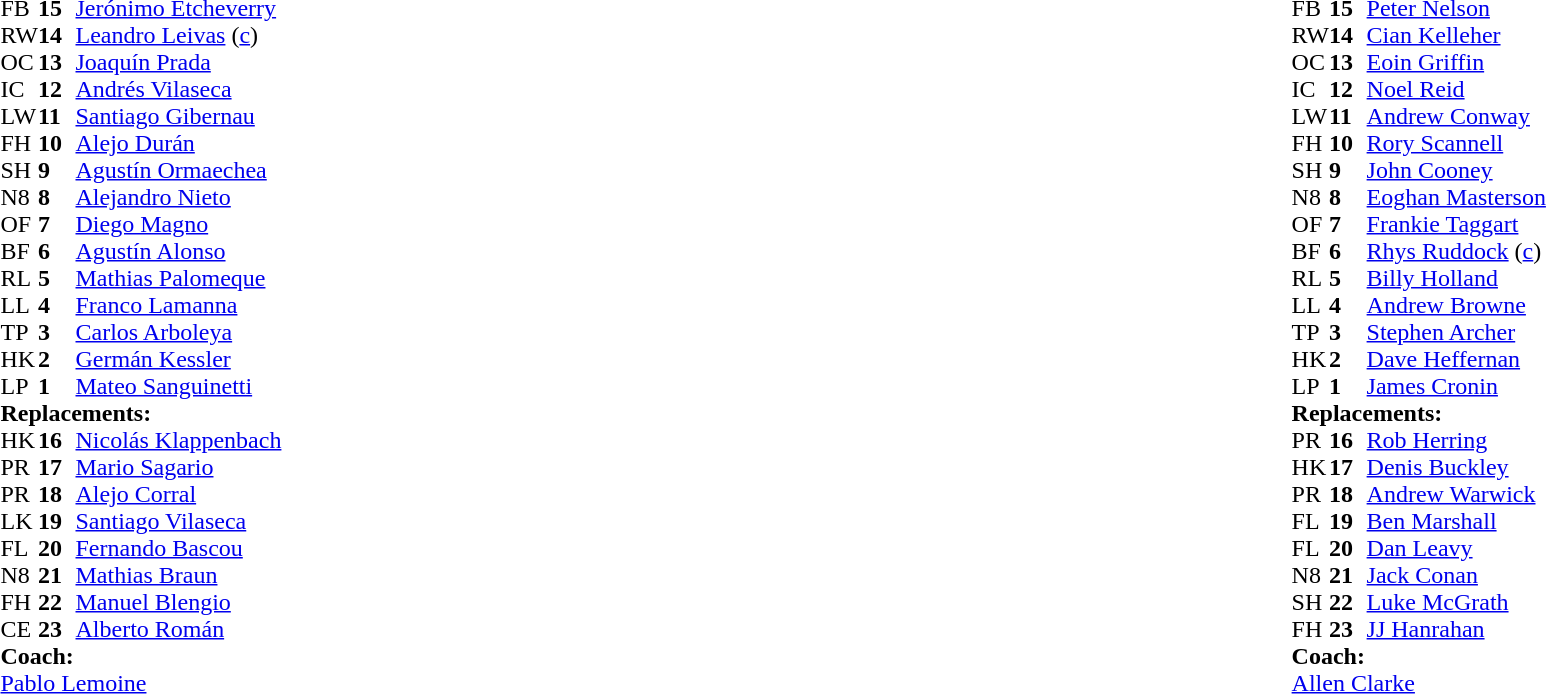<table style="width:100%">
<tr>
<td style="vertical-align:top; width:50%"><br><table cellspacing="0" cellpadding="0">
<tr>
<th width="25"></th>
<th width="25"></th>
</tr>
<tr>
<td>FB</td>
<td><strong>15</strong></td>
<td><a href='#'>Jerónimo Etcheverry</a></td>
<td></td>
<td></td>
</tr>
<tr>
<td>RW</td>
<td><strong>14</strong></td>
<td><a href='#'>Leandro Leivas</a> (<a href='#'>c</a>)</td>
</tr>
<tr>
<td>OC</td>
<td><strong>13</strong></td>
<td><a href='#'>Joaquín Prada</a></td>
<td></td>
<td></td>
</tr>
<tr>
<td>IC</td>
<td><strong>12</strong></td>
<td><a href='#'>Andrés Vilaseca</a></td>
</tr>
<tr>
<td>LW</td>
<td><strong>11</strong></td>
<td><a href='#'>Santiago Gibernau</a></td>
</tr>
<tr>
<td>FH</td>
<td><strong>10</strong></td>
<td><a href='#'>Alejo Durán</a></td>
</tr>
<tr>
<td>SH</td>
<td><strong>9</strong></td>
<td><a href='#'>Agustín Ormaechea</a></td>
</tr>
<tr>
<td>N8</td>
<td><strong>8</strong></td>
<td><a href='#'>Alejandro Nieto</a></td>
</tr>
<tr>
<td>OF</td>
<td><strong>7</strong></td>
<td><a href='#'>Diego Magno</a></td>
<td></td>
<td></td>
</tr>
<tr>
<td>BF</td>
<td><strong>6</strong></td>
<td><a href='#'>Agustín Alonso</a></td>
<td></td>
<td></td>
</tr>
<tr>
<td>RL</td>
<td><strong>5</strong></td>
<td><a href='#'>Mathias Palomeque</a></td>
<td></td>
<td></td>
</tr>
<tr>
<td>LL</td>
<td><strong>4</strong></td>
<td><a href='#'>Franco Lamanna</a></td>
</tr>
<tr>
<td>TP</td>
<td><strong>3</strong></td>
<td><a href='#'>Carlos Arboleya</a></td>
<td></td>
<td></td>
</tr>
<tr>
<td>HK</td>
<td><strong>2</strong></td>
<td><a href='#'>Germán Kessler</a></td>
<td></td>
<td></td>
</tr>
<tr>
<td>LP</td>
<td><strong>1</strong></td>
<td><a href='#'>Mateo Sanguinetti</a></td>
<td></td>
<td></td>
</tr>
<tr>
<td colspan=3><strong>Replacements:</strong></td>
</tr>
<tr>
<td>HK</td>
<td><strong>16</strong></td>
<td><a href='#'>Nicolás Klappenbach</a></td>
<td></td>
<td></td>
</tr>
<tr>
<td>PR</td>
<td><strong>17</strong></td>
<td><a href='#'>Mario Sagario</a></td>
<td></td>
<td></td>
</tr>
<tr>
<td>PR</td>
<td><strong>18</strong></td>
<td><a href='#'>Alejo Corral</a></td>
<td></td>
<td></td>
</tr>
<tr>
<td>LK</td>
<td><strong>19</strong></td>
<td><a href='#'>Santiago Vilaseca</a></td>
<td></td>
<td></td>
</tr>
<tr>
<td>FL</td>
<td><strong>20</strong></td>
<td><a href='#'>Fernando Bascou</a></td>
<td></td>
<td></td>
</tr>
<tr>
<td>N8</td>
<td><strong>21</strong></td>
<td><a href='#'>Mathias Braun</a></td>
<td></td>
<td></td>
</tr>
<tr>
<td>FH</td>
<td><strong>22</strong></td>
<td><a href='#'>Manuel Blengio</a></td>
<td></td>
<td></td>
</tr>
<tr>
<td>CE</td>
<td><strong>23</strong></td>
<td><a href='#'>Alberto Román</a></td>
<td></td>
<td></td>
</tr>
<tr>
<td colspan=3><strong>Coach:</strong></td>
</tr>
<tr>
<td colspan="4"> <a href='#'>Pablo Lemoine</a></td>
</tr>
</table>
</td>
<td style="vertical-align:top"></td>
<td style="vertical-align:top; width:50%"><br><table cellspacing="0" cellpadding="0" style="margin:auto">
<tr>
<th width="25"></th>
<th width="25"></th>
</tr>
<tr>
<td>FB</td>
<td><strong>15</strong></td>
<td><a href='#'>Peter Nelson</a></td>
</tr>
<tr>
<td>RW</td>
<td><strong>14</strong></td>
<td><a href='#'>Cian Kelleher</a></td>
<td></td>
</tr>
<tr>
<td>OC</td>
<td><strong>13</strong></td>
<td><a href='#'>Eoin Griffin</a></td>
</tr>
<tr>
<td>IC</td>
<td><strong>12</strong></td>
<td><a href='#'>Noel Reid</a></td>
</tr>
<tr>
<td>LW</td>
<td><strong>11</strong></td>
<td><a href='#'>Andrew Conway</a></td>
</tr>
<tr>
<td>FH</td>
<td><strong>10</strong></td>
<td><a href='#'>Rory Scannell</a></td>
</tr>
<tr>
<td>SH</td>
<td><strong>9</strong></td>
<td><a href='#'>John Cooney</a></td>
</tr>
<tr>
<td>N8</td>
<td><strong>8</strong></td>
<td><a href='#'>Eoghan Masterson</a></td>
<td></td>
<td></td>
</tr>
<tr>
<td>OF</td>
<td><strong>7</strong></td>
<td><a href='#'>Frankie Taggart</a></td>
</tr>
<tr>
<td>BF</td>
<td><strong>6</strong></td>
<td><a href='#'>Rhys Ruddock</a> (<a href='#'>c</a>)</td>
</tr>
<tr>
<td>RL</td>
<td><strong>5</strong></td>
<td><a href='#'>Billy Holland</a></td>
<td></td>
<td></td>
</tr>
<tr>
<td>LL</td>
<td><strong>4</strong></td>
<td><a href='#'>Andrew Browne</a></td>
</tr>
<tr>
<td>TP</td>
<td><strong>3</strong></td>
<td><a href='#'>Stephen Archer</a></td>
<td></td>
<td></td>
</tr>
<tr>
<td>HK</td>
<td><strong>2</strong></td>
<td><a href='#'>Dave Heffernan</a></td>
<td></td>
<td></td>
</tr>
<tr>
<td>LP</td>
<td><strong>1</strong></td>
<td><a href='#'>James Cronin</a></td>
<td></td>
<td></td>
</tr>
<tr>
<td colspan=3><strong>Replacements:</strong></td>
</tr>
<tr>
<td>PR</td>
<td><strong>16</strong></td>
<td><a href='#'>Rob Herring</a></td>
<td></td>
<td></td>
</tr>
<tr>
<td>HK</td>
<td><strong>17</strong></td>
<td><a href='#'>Denis Buckley</a></td>
<td></td>
<td></td>
</tr>
<tr>
<td>PR</td>
<td><strong>18</strong></td>
<td><a href='#'>Andrew Warwick</a></td>
<td></td>
<td></td>
</tr>
<tr>
<td>FL</td>
<td><strong>19</strong></td>
<td><a href='#'>Ben Marshall</a></td>
<td></td>
<td></td>
</tr>
<tr>
<td>FL</td>
<td><strong>20</strong></td>
<td><a href='#'>Dan Leavy</a></td>
</tr>
<tr>
<td>N8</td>
<td><strong>21</strong></td>
<td><a href='#'>Jack Conan</a></td>
<td></td>
<td></td>
</tr>
<tr>
<td>SH</td>
<td><strong>22</strong></td>
<td><a href='#'>Luke McGrath</a></td>
</tr>
<tr>
<td>FH</td>
<td><strong>23</strong></td>
<td><a href='#'>JJ Hanrahan</a></td>
</tr>
<tr>
<td colspan=3><strong>Coach:</strong></td>
</tr>
<tr>
<td colspan="4"> <a href='#'>Allen Clarke</a></td>
</tr>
</table>
</td>
</tr>
</table>
